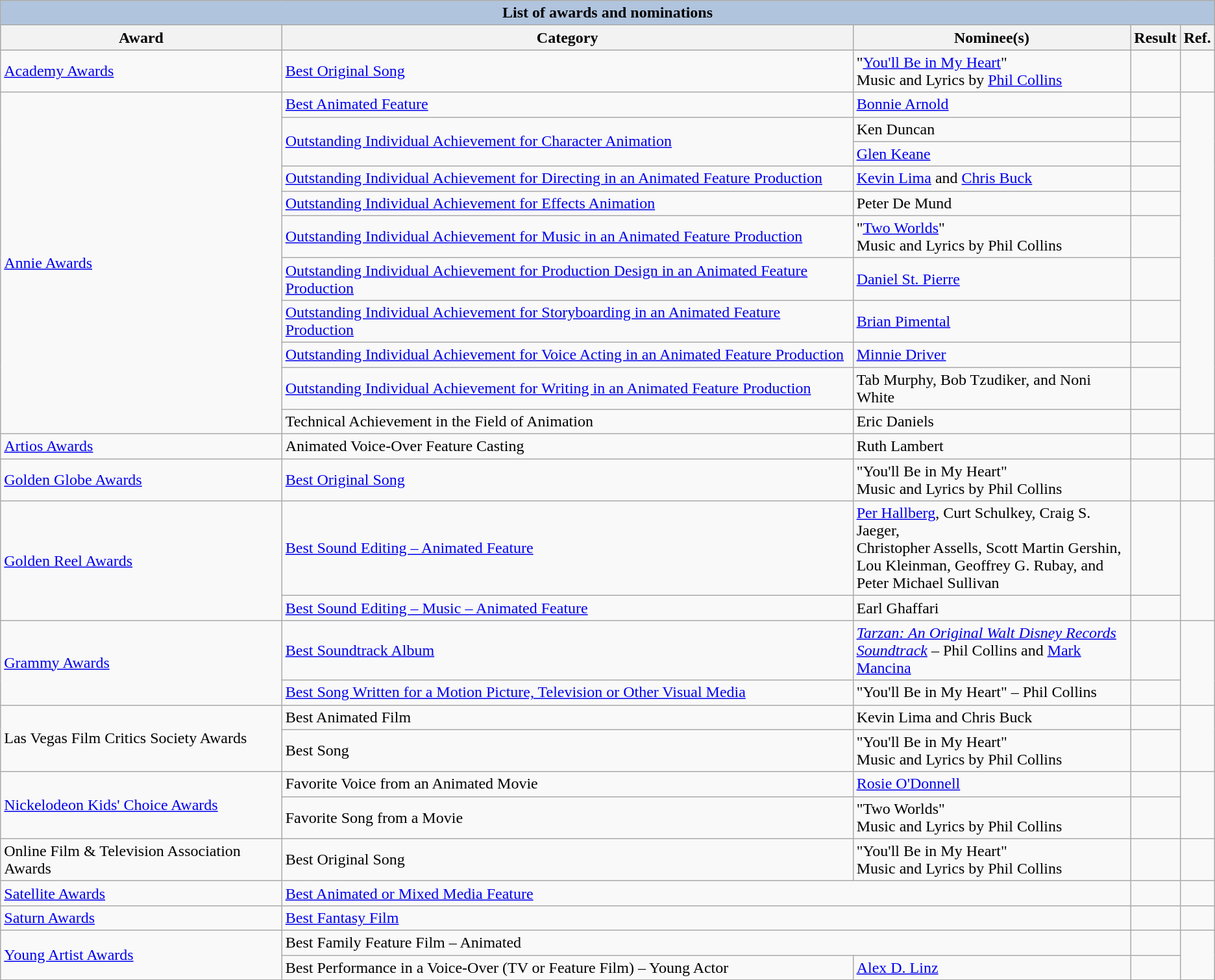<table class="wikitable plainrowheaders">
<tr style="background:#ccc; text-align:center;">
<th colspan="5" style="background: LightSteelBlue;">List of awards and nominations</th>
</tr>
<tr style="background:#ccc; text-align:center;">
<th>Award</th>
<th>Category</th>
<th>Nominee(s)</th>
<th>Result</th>
<th>Ref.</th>
</tr>
<tr>
<td><a href='#'>Academy Awards</a></td>
<td><a href='#'>Best Original Song</a></td>
<td>"<a href='#'>You'll Be in My Heart</a>" <br> Music and Lyrics by <a href='#'>Phil Collins</a></td>
<td></td>
<td align="center"></td>
</tr>
<tr>
<td rowspan="11"><a href='#'>Annie Awards</a></td>
<td><a href='#'>Best Animated Feature</a></td>
<td><a href='#'>Bonnie Arnold</a></td>
<td></td>
<td rowspan="11" align="center"></td>
</tr>
<tr>
<td rowspan="2"><a href='#'>Outstanding Individual Achievement for Character Animation</a></td>
<td>Ken Duncan</td>
<td></td>
</tr>
<tr>
<td><a href='#'>Glen Keane</a></td>
<td></td>
</tr>
<tr>
<td><a href='#'>Outstanding Individual Achievement for Directing in an Animated Feature Production</a></td>
<td><a href='#'>Kevin Lima</a> and <a href='#'>Chris Buck</a></td>
<td></td>
</tr>
<tr>
<td><a href='#'>Outstanding Individual Achievement for Effects Animation</a></td>
<td>Peter De Mund</td>
<td></td>
</tr>
<tr>
<td><a href='#'>Outstanding Individual Achievement for Music in an Animated Feature Production</a></td>
<td>"<a href='#'>Two Worlds</a>" <br> Music and Lyrics by Phil Collins</td>
<td></td>
</tr>
<tr>
<td><a href='#'>Outstanding Individual Achievement for Production Design in an Animated Feature Production</a></td>
<td><a href='#'>Daniel St. Pierre</a></td>
<td></td>
</tr>
<tr>
<td><a href='#'>Outstanding Individual Achievement for Storyboarding in an Animated Feature Production</a></td>
<td><a href='#'>Brian Pimental</a></td>
<td></td>
</tr>
<tr>
<td><a href='#'>Outstanding Individual Achievement for Voice Acting in an Animated Feature Production</a></td>
<td><a href='#'>Minnie Driver</a></td>
<td></td>
</tr>
<tr>
<td><a href='#'>Outstanding Individual Achievement for Writing in an Animated Feature Production</a></td>
<td>Tab Murphy, Bob Tzudiker, and Noni White</td>
<td></td>
</tr>
<tr>
<td>Technical Achievement in the Field of Animation</td>
<td>Eric Daniels</td>
<td></td>
</tr>
<tr>
<td><a href='#'>Artios Awards</a></td>
<td>Animated Voice-Over Feature Casting</td>
<td>Ruth Lambert</td>
<td></td>
<td align="center"></td>
</tr>
<tr>
<td><a href='#'>Golden Globe Awards</a></td>
<td><a href='#'>Best Original Song</a></td>
<td>"You'll Be in My Heart" <br> Music and Lyrics by Phil Collins</td>
<td></td>
<td align="center"></td>
</tr>
<tr>
<td rowspan="2"><a href='#'>Golden Reel Awards</a></td>
<td><a href='#'>Best Sound Editing – Animated Feature</a></td>
<td><a href='#'>Per Hallberg</a>, Curt Schulkey, Craig S. Jaeger, <br> Christopher Assells, Scott Martin Gershin, <br> Lou Kleinman, Geoffrey G. Rubay, and <br> Peter Michael Sullivan</td>
<td></td>
<td rowspan="2" align="center"></td>
</tr>
<tr>
<td><a href='#'>Best Sound Editing – Music – Animated Feature</a></td>
<td>Earl Ghaffari</td>
<td></td>
</tr>
<tr>
<td rowspan="2"><a href='#'>Grammy Awards</a></td>
<td><a href='#'>Best Soundtrack Album</a></td>
<td><em><a href='#'>Tarzan: An Original Walt Disney Records <br> Soundtrack</a></em> – Phil Collins and <a href='#'>Mark Mancina</a></td>
<td></td>
<td rowspan="2" align="center"></td>
</tr>
<tr>
<td><a href='#'>Best Song Written for a Motion Picture, Television or Other Visual Media</a></td>
<td>"You'll Be in My Heart" – Phil Collins</td>
<td></td>
</tr>
<tr>
<td rowspan="2">Las Vegas Film Critics Society Awards</td>
<td>Best Animated Film</td>
<td>Kevin Lima and Chris Buck</td>
<td></td>
<td rowspan="2" align="center"></td>
</tr>
<tr>
<td>Best Song</td>
<td>"You'll Be in My Heart" <br> Music and Lyrics by Phil Collins</td>
<td></td>
</tr>
<tr>
<td rowspan="2"><a href='#'>Nickelodeon Kids' Choice Awards</a></td>
<td>Favorite Voice from an Animated Movie</td>
<td><a href='#'>Rosie O'Donnell</a></td>
<td></td>
<td rowspan="2" align="center"></td>
</tr>
<tr>
<td>Favorite Song from a Movie</td>
<td>"Two Worlds" <br> Music and Lyrics by Phil Collins</td>
<td></td>
</tr>
<tr>
<td>Online Film & Television Association Awards</td>
<td>Best Original Song</td>
<td>"You'll Be in My Heart" <br> Music and Lyrics by Phil Collins</td>
<td></td>
<td align="center"></td>
</tr>
<tr>
<td><a href='#'>Satellite Awards</a></td>
<td colspan="2"><a href='#'>Best Animated or Mixed Media Feature</a></td>
<td></td>
<td align="center"></td>
</tr>
<tr>
<td><a href='#'>Saturn Awards</a></td>
<td colspan="2"><a href='#'>Best Fantasy Film</a></td>
<td></td>
<td align="center"></td>
</tr>
<tr>
<td rowspan="2"><a href='#'>Young Artist Awards</a></td>
<td colspan="2">Best Family Feature Film – Animated</td>
<td></td>
<td rowspan="2" align="center"></td>
</tr>
<tr>
<td>Best Performance in a Voice-Over (TV or Feature Film) – Young Actor</td>
<td><a href='#'>Alex D. Linz</a></td>
<td></td>
</tr>
</table>
